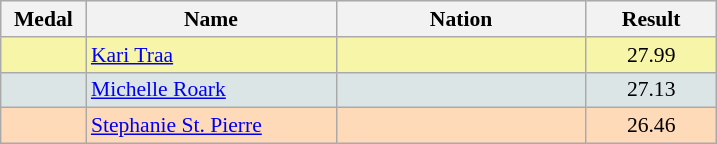<table class=wikitable style="border:1px solid #AAAAAA;font-size:90%">
<tr bgcolor="#E4E4E4">
<th width=50>Medal</th>
<th width=160>Name</th>
<th width=160>Nation</th>
<th width=80>Result</th>
</tr>
<tr bgcolor="#F7F6A8">
<td align="center"></td>
<td><a href='#'>Kari Traa</a></td>
<td></td>
<td align="center">27.99</td>
</tr>
<tr bgcolor="#DCE5E5">
<td align="center"></td>
<td><a href='#'>Michelle Roark</a></td>
<td></td>
<td align="center">27.13</td>
</tr>
<tr bgcolor="#FFDAB9">
<td align="center"></td>
<td><a href='#'>Stephanie St. Pierre</a></td>
<td></td>
<td align="center">26.46</td>
</tr>
</table>
